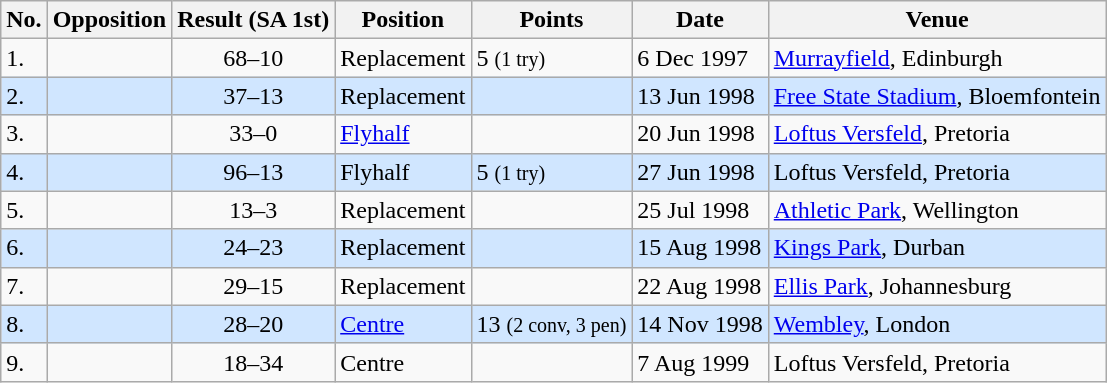<table class="wikitable sortable">
<tr>
<th>No.</th>
<th>Opposition</th>
<th>Result (SA 1st)</th>
<th>Position</th>
<th>Points</th>
<th>Date</th>
<th>Venue</th>
</tr>
<tr>
<td>1.</td>
<td></td>
<td align="center">68–10</td>
<td>Replacement</td>
<td>5 <small>(1 try)</small></td>
<td>6 Dec 1997</td>
<td><a href='#'>Murrayfield</a>, Edinburgh</td>
</tr>
<tr style="background: #D0E6FF;">
<td>2.</td>
<td></td>
<td align="center">37–13</td>
<td>Replacement</td>
<td></td>
<td>13 Jun 1998</td>
<td><a href='#'>Free State Stadium</a>, Bloemfontein</td>
</tr>
<tr>
<td>3.</td>
<td></td>
<td align="center">33–0</td>
<td><a href='#'>Flyhalf</a></td>
<td></td>
<td>20 Jun 1998</td>
<td><a href='#'>Loftus Versfeld</a>, Pretoria</td>
</tr>
<tr style="background: #D0E6FF;">
<td>4.</td>
<td></td>
<td align="center">96–13</td>
<td>Flyhalf</td>
<td>5 <small>(1 try)</small></td>
<td>27 Jun 1998</td>
<td>Loftus Versfeld, Pretoria</td>
</tr>
<tr>
<td>5.</td>
<td></td>
<td align="center">13–3</td>
<td>Replacement</td>
<td></td>
<td>25 Jul 1998</td>
<td><a href='#'>Athletic Park</a>, Wellington</td>
</tr>
<tr style="background: #D0E6FF;">
<td>6.</td>
<td></td>
<td align="center">24–23</td>
<td>Replacement</td>
<td></td>
<td>15 Aug 1998</td>
<td><a href='#'>Kings Park</a>, Durban</td>
</tr>
<tr>
<td>7.</td>
<td></td>
<td align="center">29–15</td>
<td>Replacement</td>
<td></td>
<td>22 Aug 1998</td>
<td><a href='#'>Ellis Park</a>, Johannesburg</td>
</tr>
<tr style="background: #D0E6FF;">
<td>8.</td>
<td></td>
<td align="center">28–20</td>
<td><a href='#'>Centre</a></td>
<td>13 <small>(2 conv, 3 pen)</small></td>
<td>14 Nov 1998</td>
<td><a href='#'>Wembley</a>, London</td>
</tr>
<tr>
<td>9.</td>
<td></td>
<td align="center">18–34</td>
<td>Centre</td>
<td></td>
<td>7 Aug 1999</td>
<td>Loftus Versfeld, Pretoria</td>
</tr>
</table>
